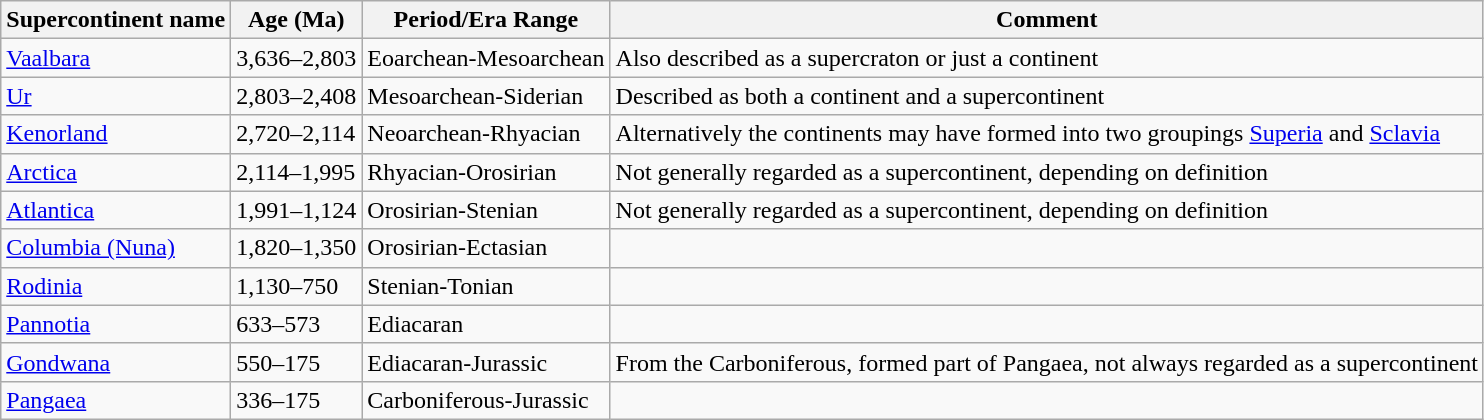<table class="wikitable">
<tr>
<th>Supercontinent name</th>
<th>Age (Ma)</th>
<th>Period/Era Range</th>
<th>Comment</th>
</tr>
<tr>
<td><a href='#'>Vaalbara</a></td>
<td>3,636–2,803</td>
<td>Eoarchean-Mesoarchean</td>
<td>Also described as a supercraton or just a continent</td>
</tr>
<tr>
<td><a href='#'>Ur</a></td>
<td>2,803–2,408</td>
<td>Mesoarchean-Siderian</td>
<td>Described as both a continent and a supercontinent</td>
</tr>
<tr>
<td><a href='#'>Kenorland</a></td>
<td>2,720–2,114</td>
<td>Neoarchean-Rhyacian</td>
<td>Alternatively the continents may have formed into two groupings <a href='#'>Superia</a> and <a href='#'>Sclavia</a></td>
</tr>
<tr>
<td><a href='#'>Arctica</a></td>
<td>2,114–1,995</td>
<td>Rhyacian-Orosirian</td>
<td>Not generally regarded as a supercontinent, depending on definition</td>
</tr>
<tr>
<td><a href='#'>Atlantica</a></td>
<td>1,991–1,124</td>
<td>Orosirian-Stenian</td>
<td>Not generally regarded as a supercontinent, depending on definition</td>
</tr>
<tr>
<td><a href='#'>Columbia (Nuna)</a></td>
<td>1,820–1,350</td>
<td>Orosirian-Ectasian</td>
<td></td>
</tr>
<tr>
<td><a href='#'>Rodinia</a></td>
<td>1,130–750</td>
<td>Stenian-Tonian</td>
<td></td>
</tr>
<tr>
<td><a href='#'>Pannotia</a></td>
<td>633–573</td>
<td>Ediacaran</td>
<td></td>
</tr>
<tr>
<td><a href='#'>Gondwana</a></td>
<td>550–175</td>
<td>Ediacaran-Jurassic</td>
<td>From the Carboniferous, formed part of Pangaea, not always regarded as a supercontinent</td>
</tr>
<tr>
<td><a href='#'>Pangaea</a></td>
<td>336–175</td>
<td>Carboniferous-Jurassic</td>
<td></td>
</tr>
</table>
